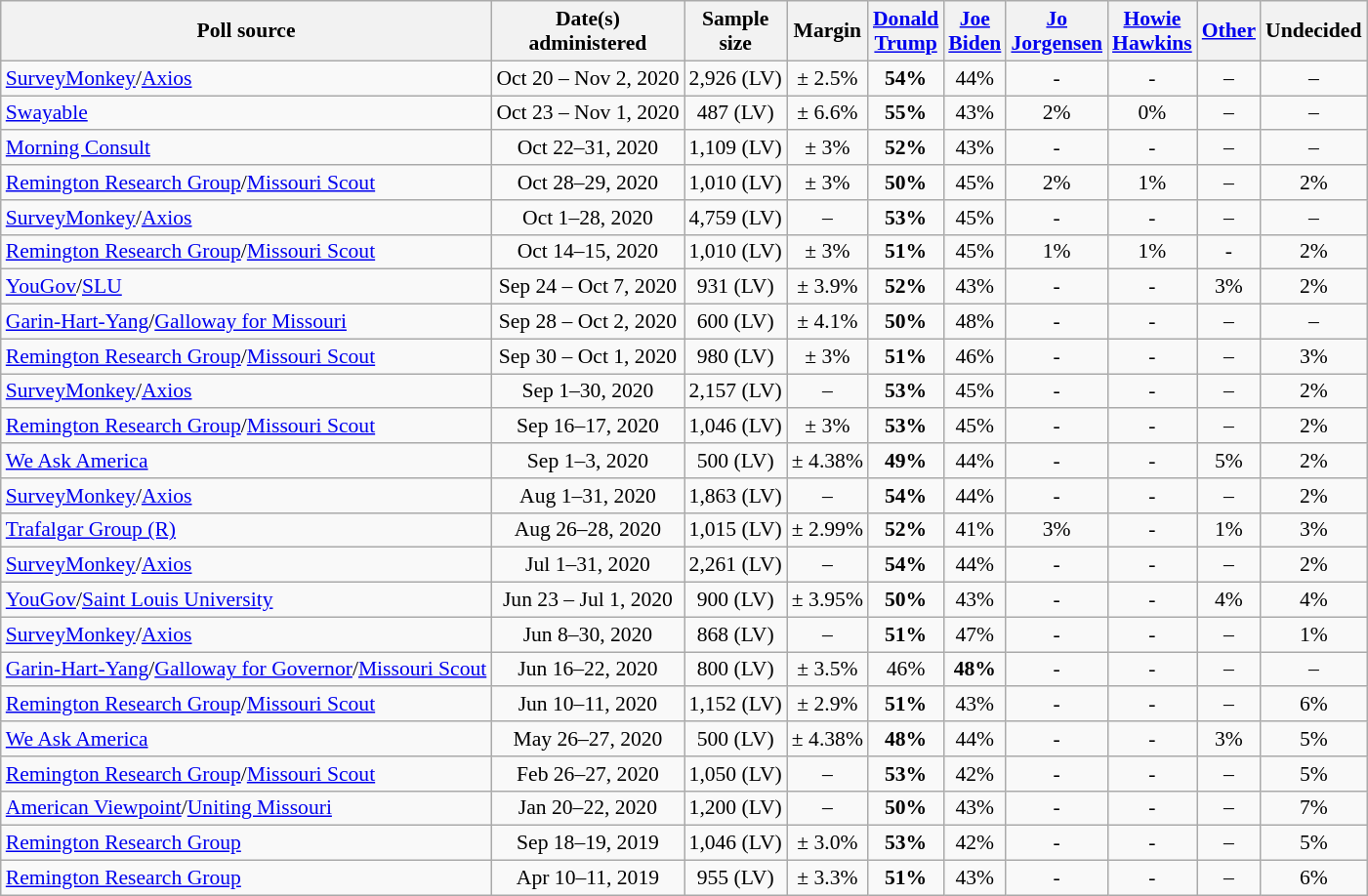<table class="wikitable sortable mw-collapsible mw-collapsed" style="text-align:center;font-size:90%;line-height:17px">
<tr>
<th>Poll source</th>
<th>Date(s)<br>administered</th>
<th>Sample<br>size</th>
<th>Margin<br></th>
<th class="unsortable"><a href='#'>Donald<br>Trump</a><br></th>
<th class="unsortable"><a href='#'>Joe<br>Biden</a><br></th>
<th class="unsortable"><a href='#'>Jo<br>Jorgensen</a><br></th>
<th class="unsortable"><a href='#'>Howie<br>Hawkins</a><br></th>
<th class="unsortable"><a href='#'>Other</a></th>
<th class="unsortable">Undecided</th>
</tr>
<tr>
<td style="text-align:left;"><a href='#'>SurveyMonkey</a>/<a href='#'>Axios</a></td>
<td>Oct 20 – Nov 2, 2020</td>
<td>2,926 (LV)</td>
<td>± 2.5%</td>
<td><strong>54%</strong></td>
<td>44%</td>
<td>-</td>
<td>-</td>
<td>–</td>
<td>–</td>
</tr>
<tr>
<td style="text-align:left;"><a href='#'>Swayable</a></td>
<td>Oct 23 – Nov 1, 2020</td>
<td>487 (LV)</td>
<td>± 6.6%</td>
<td><strong>55%</strong></td>
<td>43%</td>
<td>2%</td>
<td>0%</td>
<td>–</td>
<td>–</td>
</tr>
<tr>
<td style="text-align:left;"><a href='#'>Morning Consult</a></td>
<td>Oct 22–31, 2020</td>
<td>1,109 (LV)</td>
<td>± 3%</td>
<td><strong>52%</strong></td>
<td>43%</td>
<td>-</td>
<td>-</td>
<td>–</td>
<td>–</td>
</tr>
<tr>
<td style="text-align:left;"><a href='#'>Remington Research Group</a>/<a href='#'>Missouri Scout</a></td>
<td>Oct 28–29, 2020</td>
<td>1,010 (LV)</td>
<td>± 3%</td>
<td><strong>50%</strong></td>
<td>45%</td>
<td>2%</td>
<td>1%</td>
<td>–</td>
<td>2%</td>
</tr>
<tr>
<td style="text-align:left;"><a href='#'>SurveyMonkey</a>/<a href='#'>Axios</a></td>
<td>Oct 1–28, 2020</td>
<td>4,759 (LV)</td>
<td>–</td>
<td><strong>53%</strong></td>
<td>45%</td>
<td>-</td>
<td>-</td>
<td>–</td>
<td>–</td>
</tr>
<tr>
<td style="text-align:left;"><a href='#'>Remington Research Group</a>/<a href='#'>Missouri Scout</a></td>
<td>Oct 14–15, 2020</td>
<td>1,010 (LV)</td>
<td>± 3%</td>
<td><strong>51%</strong></td>
<td>45%</td>
<td>1%</td>
<td>1%</td>
<td>-</td>
<td>2%</td>
</tr>
<tr>
<td style="text-align:left;"><a href='#'>YouGov</a>/<a href='#'>SLU</a></td>
<td>Sep 24 – Oct 7, 2020</td>
<td>931 (LV)</td>
<td>± 3.9%</td>
<td><strong>52%</strong></td>
<td>43%</td>
<td>-</td>
<td>-</td>
<td>3%</td>
<td>2%</td>
</tr>
<tr>
<td style="text-align:left;"><a href='#'>Garin-Hart-Yang</a>/<a href='#'>Galloway for Missouri</a></td>
<td>Sep 28 – Oct 2, 2020</td>
<td>600 (LV)</td>
<td>± 4.1%</td>
<td><strong>50%</strong></td>
<td>48%</td>
<td>-</td>
<td>-</td>
<td>–</td>
<td>–</td>
</tr>
<tr>
<td style="text-align:left;"><a href='#'>Remington Research Group</a>/<a href='#'>Missouri Scout</a></td>
<td>Sep 30 – Oct 1, 2020</td>
<td>980 (LV)</td>
<td>± 3%</td>
<td><strong>51%</strong></td>
<td>46%</td>
<td>-</td>
<td>-</td>
<td>–</td>
<td>3%</td>
</tr>
<tr>
<td style="text-align:left;"><a href='#'>SurveyMonkey</a>/<a href='#'>Axios</a></td>
<td>Sep 1–30, 2020</td>
<td>2,157 (LV)</td>
<td>–</td>
<td><strong>53%</strong></td>
<td>45%</td>
<td>-</td>
<td>-</td>
<td>–</td>
<td>2%</td>
</tr>
<tr>
<td style="text-align:left;"><a href='#'>Remington Research Group</a>/<a href='#'>Missouri Scout</a></td>
<td>Sep 16–17, 2020</td>
<td>1,046 (LV)</td>
<td>± 3%</td>
<td><strong>53%</strong></td>
<td>45%</td>
<td>-</td>
<td>-</td>
<td>–</td>
<td>2%</td>
</tr>
<tr>
<td style="text-align:left;"><a href='#'>We Ask America</a></td>
<td>Sep 1–3, 2020</td>
<td>500 (LV)</td>
<td>± 4.38%</td>
<td><strong>49%</strong></td>
<td>44%</td>
<td>-</td>
<td>-</td>
<td>5%</td>
<td>2%</td>
</tr>
<tr>
<td style="text-align:left;"><a href='#'>SurveyMonkey</a>/<a href='#'>Axios</a></td>
<td>Aug 1–31, 2020</td>
<td>1,863 (LV)</td>
<td>–</td>
<td><strong>54%</strong></td>
<td>44%</td>
<td>-</td>
<td>-</td>
<td>–</td>
<td>2%</td>
</tr>
<tr>
<td style="text-align:left;"><a href='#'>Trafalgar Group (R)</a></td>
<td>Aug 26–28, 2020</td>
<td>1,015 (LV)</td>
<td>± 2.99%</td>
<td><strong>52%</strong></td>
<td>41%</td>
<td>3%</td>
<td>-</td>
<td>1%</td>
<td>3%</td>
</tr>
<tr>
<td style="text-align:left;"><a href='#'>SurveyMonkey</a>/<a href='#'>Axios</a></td>
<td>Jul 1–31, 2020</td>
<td>2,261 (LV)</td>
<td>–</td>
<td><strong>54%</strong></td>
<td>44%</td>
<td>-</td>
<td>-</td>
<td>–</td>
<td>2%</td>
</tr>
<tr>
<td style="text-align:left;"><a href='#'>YouGov</a>/<a href='#'>Saint Louis University</a></td>
<td>Jun 23 – Jul 1, 2020</td>
<td>900 (LV)</td>
<td>± 3.95%</td>
<td><strong>50%</strong></td>
<td>43%</td>
<td>-</td>
<td>-</td>
<td>4%</td>
<td>4%</td>
</tr>
<tr>
<td style="text-align:left;"><a href='#'>SurveyMonkey</a>/<a href='#'>Axios</a></td>
<td>Jun 8–30, 2020</td>
<td>868 (LV)</td>
<td>–</td>
<td><strong>51%</strong></td>
<td>47%</td>
<td>-</td>
<td>-</td>
<td>–</td>
<td>1%</td>
</tr>
<tr>
<td style="text-align:left;"><a href='#'>Garin-Hart-Yang</a>/<a href='#'>Galloway for Governor</a>/<a href='#'>Missouri Scout</a></td>
<td>Jun 16–22, 2020</td>
<td>800 (LV)</td>
<td>± 3.5%</td>
<td>46%</td>
<td><strong>48%</strong></td>
<td>-</td>
<td>-</td>
<td>–</td>
<td>–</td>
</tr>
<tr>
<td style="text-align:left;"><a href='#'>Remington Research Group</a>/<a href='#'>Missouri Scout</a></td>
<td>Jun 10–11, 2020</td>
<td>1,152 (LV)</td>
<td>± 2.9%</td>
<td><strong>51%</strong></td>
<td>43%</td>
<td>-</td>
<td>-</td>
<td>–</td>
<td>6%</td>
</tr>
<tr>
<td style="text-align:left;"><a href='#'>We Ask America</a></td>
<td>May 26–27, 2020</td>
<td>500 (LV)</td>
<td>± 4.38%</td>
<td><strong>48%</strong></td>
<td>44%</td>
<td>-</td>
<td>-</td>
<td>3%</td>
<td>5%</td>
</tr>
<tr>
<td style="text-align:left;"><a href='#'>Remington Research Group</a>/<a href='#'>Missouri Scout</a></td>
<td>Feb 26–27, 2020</td>
<td>1,050 (LV)</td>
<td>–</td>
<td><strong>53%</strong></td>
<td>42%</td>
<td>-</td>
<td>-</td>
<td>–</td>
<td>5%</td>
</tr>
<tr>
<td style="text-align:left;"><a href='#'>American Viewpoint</a>/<a href='#'>Uniting Missouri</a></td>
<td>Jan 20–22, 2020</td>
<td>1,200 (LV)</td>
<td>–</td>
<td><strong>50%</strong></td>
<td>43%</td>
<td>-</td>
<td>-</td>
<td>–</td>
<td>7%</td>
</tr>
<tr>
<td style="text-align:left;"><a href='#'>Remington Research Group</a></td>
<td>Sep 18–19, 2019</td>
<td>1,046 (LV)</td>
<td>± 3.0%</td>
<td><strong>53%</strong></td>
<td>42%</td>
<td>-</td>
<td>-</td>
<td>–</td>
<td>5%</td>
</tr>
<tr>
<td style="text-align:left;"><a href='#'>Remington Research Group</a></td>
<td>Apr 10–11, 2019</td>
<td>955 (LV)</td>
<td>± 3.3%</td>
<td><strong>51%</strong></td>
<td>43%</td>
<td>-</td>
<td>-</td>
<td>–</td>
<td>6%</td>
</tr>
</table>
